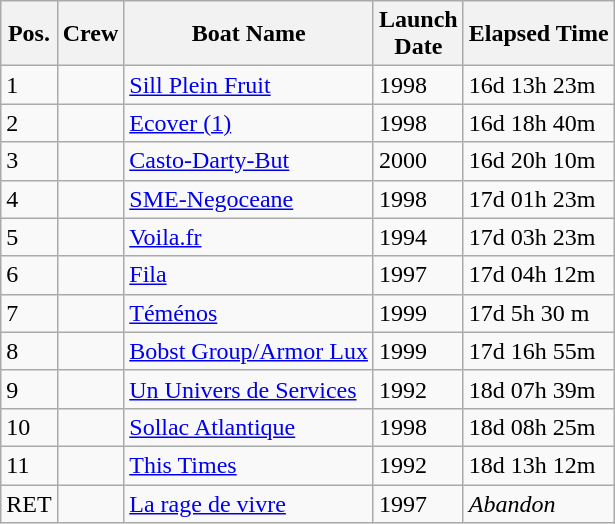<table class="wikitable sortable">
<tr>
<th>Pos.</th>
<th>Crew</th>
<th>Boat Name</th>
<th>Launch<br>Date</th>
<th>Elapsed Time</th>
</tr>
<tr>
<td>1</td>
<td><br></td>
<td><a href='#'>Sill Plein Fruit</a></td>
<td>1998</td>
<td>16d 13h 23m</td>
</tr>
<tr>
<td>2</td>
<td><br></td>
<td><a href='#'>Ecover (1)</a></td>
<td>1998</td>
<td>16d 18h 40m</td>
</tr>
<tr>
<td>3</td>
<td><br></td>
<td><a href='#'>Casto-Darty-But</a></td>
<td>2000</td>
<td>16d 20h 10m</td>
</tr>
<tr>
<td>4</td>
<td><br></td>
<td><a href='#'>SME-Negoceane</a></td>
<td>1998</td>
<td>17d 01h 23m</td>
</tr>
<tr>
<td>5</td>
<td><br></td>
<td><a href='#'>Voila.fr</a></td>
<td>1994</td>
<td>17d 03h 23m</td>
</tr>
<tr>
<td>6</td>
<td><br></td>
<td><a href='#'>Fila</a></td>
<td>1997</td>
<td>17d 04h 12m</td>
</tr>
<tr>
<td>7</td>
<td><br></td>
<td><a href='#'>Téménos</a></td>
<td>1999</td>
<td>17d 5h 30 m</td>
</tr>
<tr>
<td>8</td>
<td><br></td>
<td><a href='#'>Bobst Group/Armor Lux</a></td>
<td>1999</td>
<td>17d 16h 55m</td>
</tr>
<tr>
<td>9</td>
<td><br></td>
<td><a href='#'>Un Univers de Services</a></td>
<td>1992</td>
<td>18d 07h 39m</td>
</tr>
<tr>
<td>10</td>
<td><br></td>
<td><a href='#'>Sollac Atlantique</a></td>
<td>1998</td>
<td>18d 08h 25m</td>
</tr>
<tr>
<td>11</td>
<td><br></td>
<td><a href='#'>This Times</a></td>
<td>1992</td>
<td>18d 13h 12m</td>
</tr>
<tr>
<td>RET</td>
<td><br></td>
<td><a href='#'>La rage de vivre</a></td>
<td>1997</td>
<td><em>Abandon</em></td>
</tr>
</table>
